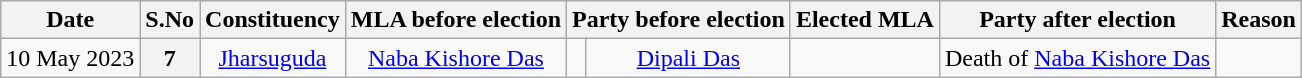<table class="wikitable sortable" style="text-align:center;">
<tr>
<th>Date</th>
<th>S.No</th>
<th>Constituency</th>
<th>MLA before election</th>
<th colspan="2">Party before election</th>
<th>Elected MLA</th>
<th colspan="2">Party after election</th>
<th>Reason</th>
</tr>
<tr>
<td>10 May 2023</td>
<th>7</th>
<td><a href='#'>Jharsuguda</a></td>
<td><a href='#'>Naba Kishore Das</a></td>
<td></td>
<td><a href='#'>Dipali Das</a></td>
<td></td>
<td>Death of <a href='#'>Naba Kishore Das</a></td>
</tr>
</table>
